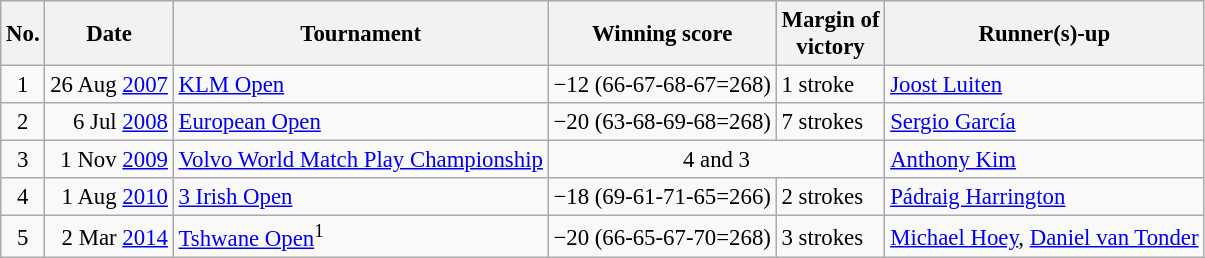<table class="wikitable" style="font-size:95%;">
<tr>
<th>No.</th>
<th>Date</th>
<th>Tournament</th>
<th>Winning score</th>
<th>Margin of<br>victory</th>
<th>Runner(s)-up</th>
</tr>
<tr>
<td align=center>1</td>
<td align=right>26 Aug <a href='#'>2007</a></td>
<td><a href='#'>KLM Open</a></td>
<td>−12 (66-67-68-67=268)</td>
<td>1 stroke</td>
<td> <a href='#'>Joost Luiten</a></td>
</tr>
<tr>
<td align=center>2</td>
<td align=right>6 Jul <a href='#'>2008</a></td>
<td><a href='#'>European Open</a></td>
<td>−20 (63-68-69-68=268)</td>
<td>7 strokes</td>
<td> <a href='#'>Sergio García</a></td>
</tr>
<tr>
<td align=center>3</td>
<td align=right>1 Nov <a href='#'>2009</a></td>
<td><a href='#'>Volvo World Match Play Championship</a></td>
<td colspan=2 align=center>4 and 3</td>
<td> <a href='#'>Anthony Kim</a></td>
</tr>
<tr>
<td align=center>4</td>
<td align=right>1 Aug <a href='#'>2010</a></td>
<td><a href='#'>3 Irish Open</a></td>
<td>−18 (69-61-71-65=266)</td>
<td>2 strokes</td>
<td> <a href='#'>Pádraig Harrington</a></td>
</tr>
<tr>
<td align=center>5</td>
<td align=right>2 Mar <a href='#'>2014</a></td>
<td><a href='#'>Tshwane Open</a><sup>1</sup></td>
<td>−20 (66-65-67-70=268)</td>
<td>3 strokes</td>
<td> <a href='#'>Michael Hoey</a>,  <a href='#'>Daniel van Tonder</a></td>
</tr>
</table>
